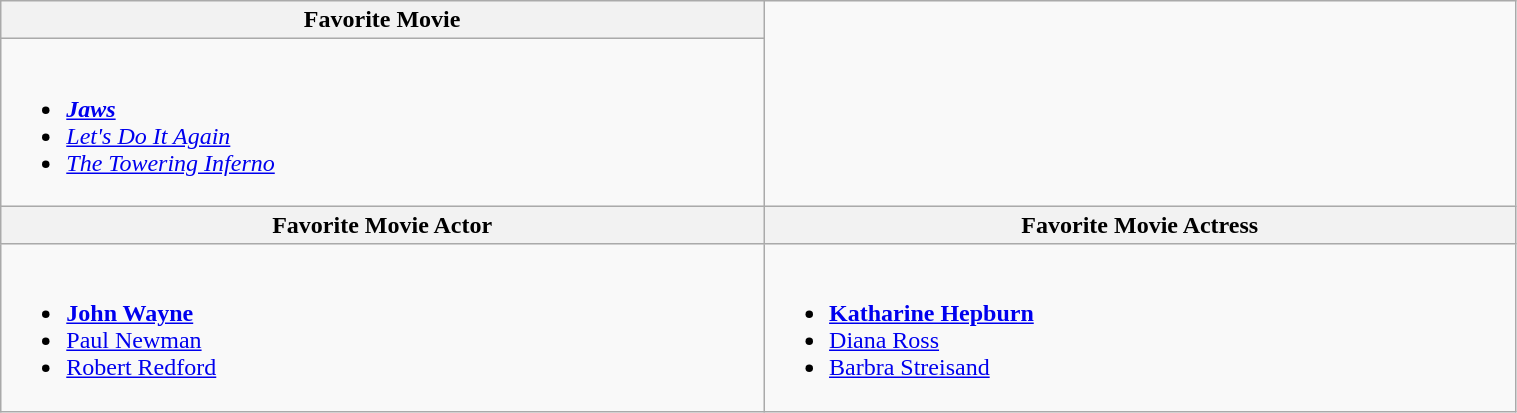<table class="wikitable" style="width:80%;">
<tr>
<th>Favorite Movie</th>
</tr>
<tr>
<td valign="top"><br><ul><li><strong><em><a href='#'>Jaws</a></em></strong></li><li><em><a href='#'>Let's Do It Again</a></em></li><li><em><a href='#'>The Towering Inferno</a></em></li></ul></td>
</tr>
<tr>
<th>Favorite Movie Actor</th>
<th>Favorite Movie Actress</th>
</tr>
<tr>
<td valign="top"><br><ul><li><strong><a href='#'>John Wayne</a></strong></li><li><a href='#'>Paul Newman</a></li><li><a href='#'>Robert Redford</a></li></ul></td>
<td valign="top"><br><ul><li><strong><a href='#'>Katharine Hepburn</a></strong></li><li><a href='#'>Diana Ross</a></li><li><a href='#'>Barbra Streisand</a></li></ul></td>
</tr>
</table>
